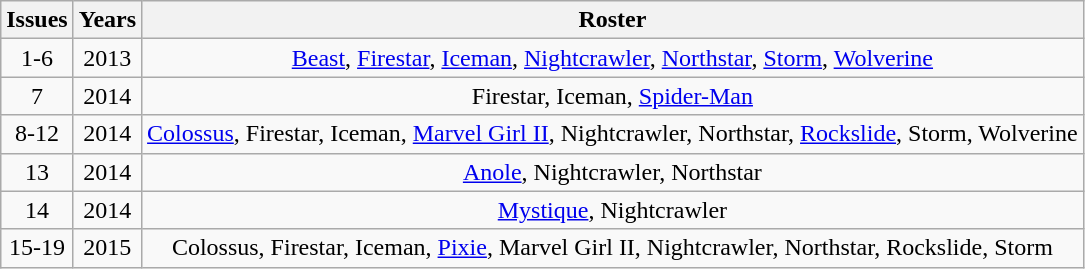<table class="wikitable">
<tr>
<th>Issues</th>
<th>Years</th>
<th>Roster</th>
</tr>
<tr>
<td align=center>1-6</td>
<td align=center>2013</td>
<td align=center><a href='#'>Beast</a>, <a href='#'>Firestar</a>, <a href='#'>Iceman</a>, <a href='#'>Nightcrawler</a>, <a href='#'>Northstar</a>, <a href='#'>Storm</a>, <a href='#'>Wolverine</a></td>
</tr>
<tr>
<td align=center>7</td>
<td align=center>2014</td>
<td align=center>Firestar, Iceman, <a href='#'>Spider-Man</a></td>
</tr>
<tr>
<td align=center>8-12</td>
<td align=center>2014</td>
<td align=center><a href='#'>Colossus</a>, Firestar, Iceman, <a href='#'>Marvel Girl II</a>, Nightcrawler, Northstar, <a href='#'>Rockslide</a>, Storm, Wolverine</td>
</tr>
<tr>
<td align=center>13</td>
<td align=center>2014</td>
<td align=center><a href='#'>Anole</a>, Nightcrawler, Northstar</td>
</tr>
<tr>
<td align=center>14</td>
<td align=center>2014</td>
<td align=center><a href='#'>Mystique</a>, Nightcrawler</td>
</tr>
<tr>
<td align=center>15-19</td>
<td align=center>2015</td>
<td align=center>Colossus, Firestar, Iceman, <a href='#'>Pixie</a>, Marvel Girl II, Nightcrawler, Northstar, Rockslide, Storm</td>
</tr>
</table>
